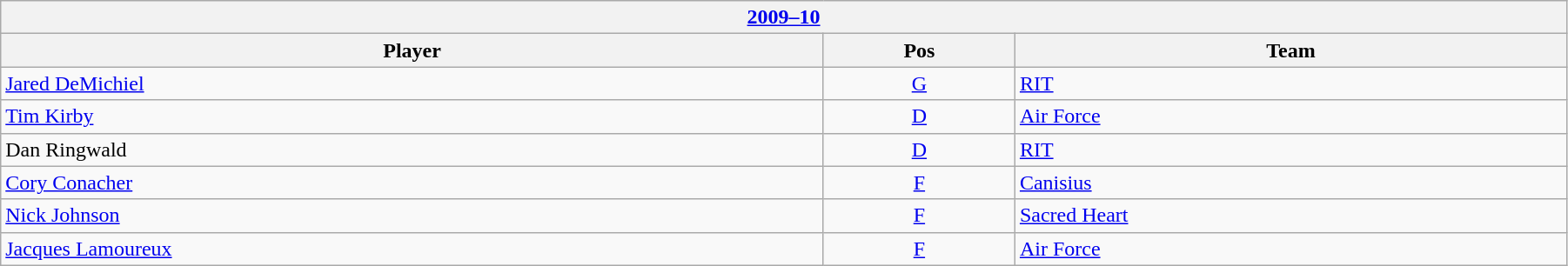<table class="wikitable" width=95%>
<tr>
<th colspan=3><a href='#'>2009–10</a></th>
</tr>
<tr>
<th>Player</th>
<th>Pos</th>
<th>Team</th>
</tr>
<tr>
<td><a href='#'>Jared DeMichiel</a></td>
<td style="text-align:center;"><a href='#'>G</a></td>
<td><a href='#'>RIT</a></td>
</tr>
<tr>
<td><a href='#'>Tim Kirby</a></td>
<td style="text-align:center;"><a href='#'>D</a></td>
<td><a href='#'>Air Force</a></td>
</tr>
<tr>
<td>Dan Ringwald</td>
<td style="text-align:center;"><a href='#'>D</a></td>
<td><a href='#'>RIT</a></td>
</tr>
<tr>
<td><a href='#'>Cory Conacher</a></td>
<td style="text-align:center;"><a href='#'>F</a></td>
<td><a href='#'>Canisius</a></td>
</tr>
<tr>
<td><a href='#'>Nick Johnson</a></td>
<td style="text-align:center;"><a href='#'>F</a></td>
<td><a href='#'>Sacred Heart</a></td>
</tr>
<tr>
<td><a href='#'>Jacques Lamoureux</a></td>
<td style="text-align:center;"><a href='#'>F</a></td>
<td><a href='#'>Air Force</a></td>
</tr>
</table>
